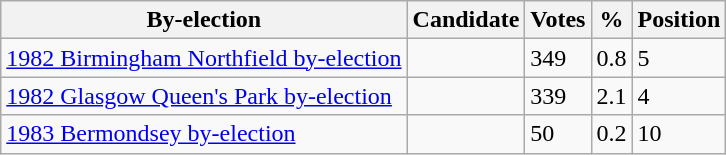<table class="wikitable sortable">
<tr>
<th>By-election</th>
<th>Candidate</th>
<th>Votes</th>
<th>%</th>
<th>Position</th>
</tr>
<tr>
<td><a href='#'>1982 Birmingham Northfield by-election</a></td>
<td></td>
<td>349</td>
<td>0.8</td>
<td>5</td>
</tr>
<tr>
<td><a href='#'>1982 Glasgow Queen's Park by-election</a></td>
<td></td>
<td>339</td>
<td>2.1</td>
<td>4</td>
</tr>
<tr>
<td><a href='#'>1983 Bermondsey by-election</a></td>
<td></td>
<td>50</td>
<td>0.2</td>
<td>10</td>
</tr>
</table>
